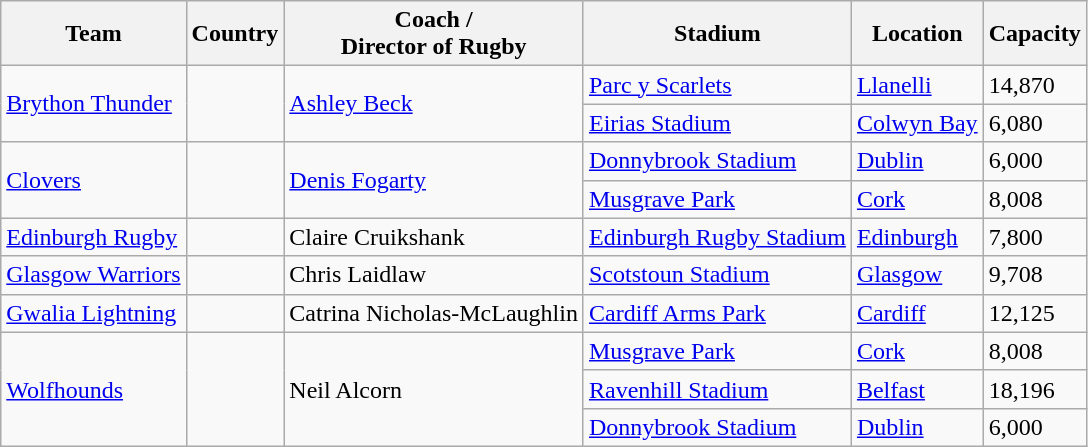<table class="wikitable sortable">
<tr>
<th>Team</th>
<th>Country</th>
<th>Coach /<br>Director of Rugby</th>
<th>Stadium</th>
<th>Location</th>
<th>Capacity</th>
</tr>
<tr>
<td rowspan=2><a href='#'>Brython Thunder</a></td>
<td rowspan=2></td>
<td rowspan=2> <a href='#'>Ashley Beck</a></td>
<td><a href='#'>Parc y Scarlets</a></td>
<td><a href='#'>Llanelli</a></td>
<td>14,870</td>
</tr>
<tr>
<td><a href='#'>Eirias Stadium</a></td>
<td><a href='#'>Colwyn Bay</a></td>
<td>6,080</td>
</tr>
<tr>
<td rowspan=2><a href='#'>Clovers</a></td>
<td rowspan=2></td>
<td rowspan=2> <a href='#'>Denis Fogarty</a></td>
<td><a href='#'>Donnybrook Stadium</a></td>
<td><a href='#'>Dublin</a></td>
<td>6,000</td>
</tr>
<tr>
<td><a href='#'>Musgrave Park</a></td>
<td><a href='#'>Cork</a></td>
<td>8,008</td>
</tr>
<tr>
<td><a href='#'>Edinburgh Rugby</a></td>
<td></td>
<td> Claire Cruikshank</td>
<td><a href='#'>Edinburgh Rugby Stadium</a></td>
<td><a href='#'>Edinburgh</a></td>
<td>7,800</td>
</tr>
<tr>
<td><a href='#'>Glasgow Warriors</a></td>
<td></td>
<td> Chris Laidlaw</td>
<td><a href='#'>Scotstoun Stadium</a></td>
<td><a href='#'>Glasgow</a></td>
<td>9,708</td>
</tr>
<tr>
<td><a href='#'>Gwalia Lightning</a></td>
<td></td>
<td> Catrina Nicholas-McLaughlin</td>
<td><a href='#'>Cardiff Arms Park</a></td>
<td><a href='#'>Cardiff</a></td>
<td>12,125</td>
</tr>
<tr>
<td rowspan=3><a href='#'>Wolfhounds</a></td>
<td rowspan=3></td>
<td rowspan=3>  Neil Alcorn</td>
<td><a href='#'>Musgrave Park</a></td>
<td><a href='#'>Cork</a></td>
<td>8,008</td>
</tr>
<tr>
<td><a href='#'>Ravenhill Stadium</a></td>
<td><a href='#'>Belfast</a></td>
<td>18,196</td>
</tr>
<tr>
<td><a href='#'>Donnybrook Stadium</a></td>
<td><a href='#'>Dublin</a></td>
<td>6,000</td>
</tr>
</table>
